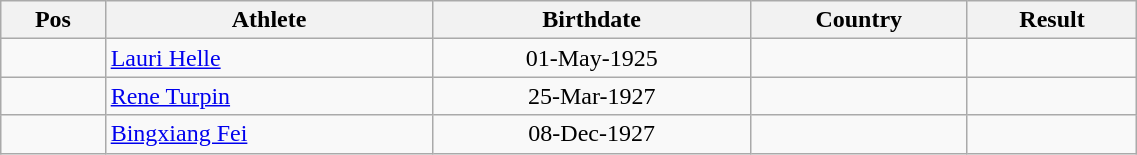<table class="wikitable"  style="text-align:center; width:60%;">
<tr>
<th>Pos</th>
<th>Athlete</th>
<th>Birthdate</th>
<th>Country</th>
<th>Result</th>
</tr>
<tr>
<td align=center></td>
<td align=left><a href='#'>Lauri Helle</a></td>
<td>01-May-1925</td>
<td align=left></td>
<td></td>
</tr>
<tr>
<td align=center></td>
<td align=left><a href='#'>Rene Turpin</a></td>
<td>25-Mar-1927</td>
<td align=left></td>
<td></td>
</tr>
<tr>
<td align=center></td>
<td align=left><a href='#'>Bingxiang Fei</a></td>
<td>08-Dec-1927</td>
<td align=left></td>
<td></td>
</tr>
</table>
